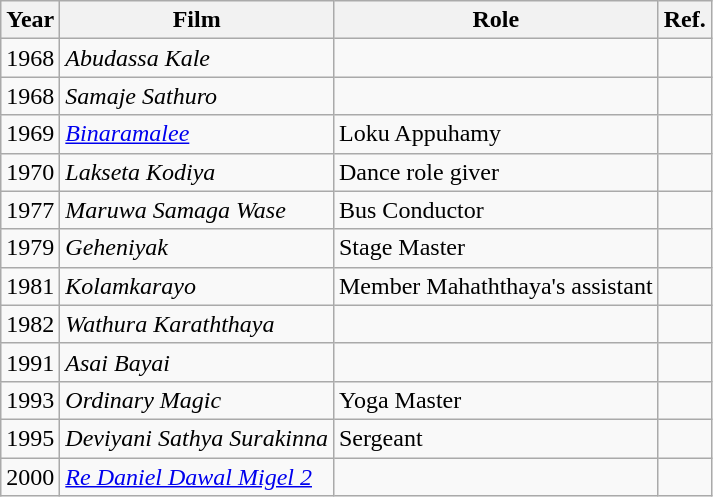<table class="wikitable">
<tr>
<th>Year</th>
<th>Film</th>
<th>Role</th>
<th>Ref.</th>
</tr>
<tr>
<td>1968</td>
<td><em>Abudassa Kale</em></td>
<td></td>
<td></td>
</tr>
<tr>
<td>1968</td>
<td><em>Samaje Sathuro</em></td>
<td></td>
<td></td>
</tr>
<tr>
<td>1969</td>
<td><em><a href='#'>Binaramalee</a></em></td>
<td>Loku Appuhamy</td>
<td></td>
</tr>
<tr>
<td>1970</td>
<td><em>Lakseta Kodiya</em></td>
<td>Dance role giver</td>
<td></td>
</tr>
<tr>
<td>1977</td>
<td><em>Maruwa Samaga Wase</em></td>
<td>Bus Conductor</td>
<td></td>
</tr>
<tr>
<td>1979</td>
<td><em>Geheniyak</em></td>
<td>Stage Master</td>
<td></td>
</tr>
<tr>
<td>1981</td>
<td><em>Kolamkarayo</em></td>
<td>Member Mahaththaya's assistant</td>
<td></td>
</tr>
<tr>
<td>1982</td>
<td><em>Wathura Karaththaya</em></td>
<td></td>
<td></td>
</tr>
<tr>
<td>1991</td>
<td><em>Asai Bayai</em></td>
<td></td>
<td></td>
</tr>
<tr>
<td>1993</td>
<td><em>Ordinary Magic</em></td>
<td>Yoga Master</td>
<td></td>
</tr>
<tr>
<td>1995</td>
<td><em>Deviyani Sathya Surakinna</em></td>
<td>Sergeant</td>
<td></td>
</tr>
<tr>
<td>2000</td>
<td><em><a href='#'>Re Daniel Dawal Migel 2</a></em></td>
<td></td>
<td></td>
</tr>
</table>
